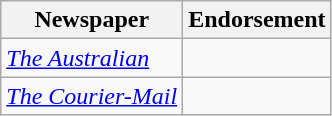<table class="wikitable">
<tr>
<th>Newspaper</th>
<th colspan="2">Endorsement</th>
</tr>
<tr>
<td><em><a href='#'>The Australian</a></em></td>
<td></td>
</tr>
<tr>
<td><em><a href='#'>The Courier-Mail</a></em></td>
<td></td>
</tr>
</table>
